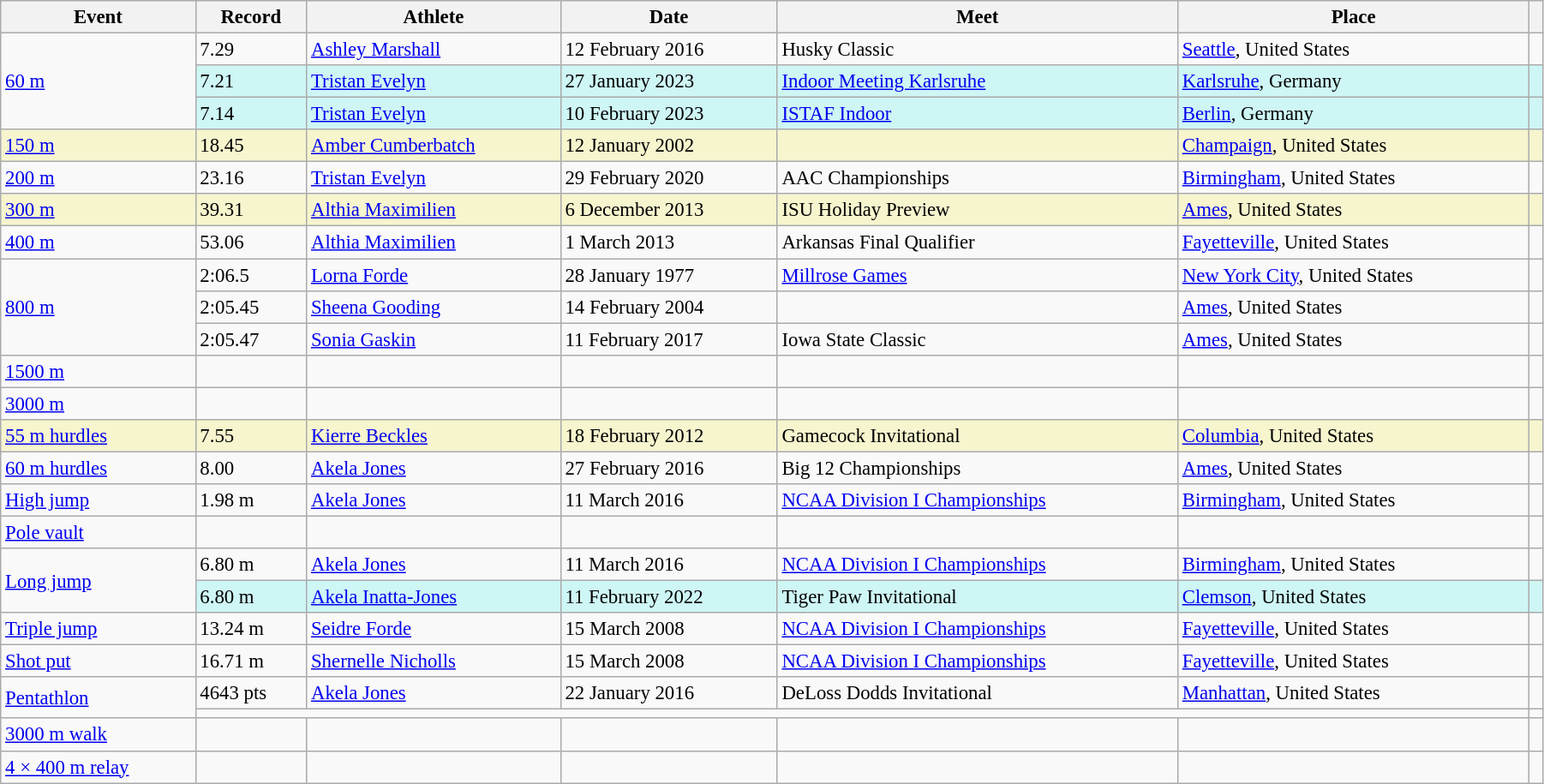<table class="wikitable" style="font-size:95%; width: 95%;">
<tr>
<th>Event</th>
<th>Record</th>
<th>Athlete</th>
<th>Date</th>
<th>Meet</th>
<th>Place</th>
<th></th>
</tr>
<tr>
<td rowspan=3><a href='#'>60 m</a></td>
<td>7.29</td>
<td><a href='#'>Ashley Marshall</a></td>
<td>12 February 2016</td>
<td>Husky Classic</td>
<td><a href='#'>Seattle</a>, United States</td>
<td></td>
</tr>
<tr style = "background:#CEF6F5">
<td>7.21</td>
<td><a href='#'>Tristan Evelyn</a></td>
<td>27 January 2023</td>
<td><a href='#'>Indoor Meeting Karlsruhe</a></td>
<td><a href='#'>Karlsruhe</a>, Germany</td>
<td></td>
</tr>
<tr style = "background:#CEF6F5">
<td>7.14</td>
<td><a href='#'>Tristan Evelyn</a></td>
<td>10 February 2023</td>
<td><a href='#'>ISTAF Indoor</a></td>
<td><a href='#'>Berlin</a>, Germany</td>
<td></td>
</tr>
<tr style="background:#f6F5CE;">
<td><a href='#'>150 m</a></td>
<td>18.45</td>
<td><a href='#'>Amber Cumberbatch</a></td>
<td>12 January 2002</td>
<td></td>
<td><a href='#'>Champaign</a>, United States</td>
<td></td>
</tr>
<tr>
<td><a href='#'>200 m</a></td>
<td>23.16</td>
<td><a href='#'>Tristan Evelyn</a></td>
<td>29 February 2020</td>
<td>AAC Championships</td>
<td><a href='#'>Birmingham</a>, United States</td>
<td></td>
</tr>
<tr style="background:#f6F5CE;">
<td><a href='#'>300 m</a></td>
<td>39.31 </td>
<td><a href='#'>Althia Maximilien</a></td>
<td>6 December 2013</td>
<td>ISU Holiday Preview</td>
<td><a href='#'>Ames</a>, United States</td>
<td></td>
</tr>
<tr>
<td><a href='#'>400 m</a></td>
<td>53.06</td>
<td><a href='#'>Althia Maximilien</a></td>
<td>1 March 2013</td>
<td>Arkansas Final Qualifier</td>
<td><a href='#'>Fayetteville</a>, United States</td>
<td></td>
</tr>
<tr>
<td rowspan=3><a href='#'>800 m</a></td>
<td>2:06.5</td>
<td><a href='#'>Lorna Forde</a></td>
<td>28 January 1977</td>
<td><a href='#'>Millrose Games</a></td>
<td><a href='#'>New York City</a>, United States</td>
<td></td>
</tr>
<tr>
<td>2:05.45 </td>
<td><a href='#'>Sheena Gooding</a></td>
<td>14 February 2004</td>
<td></td>
<td><a href='#'>Ames</a>, United States</td>
<td></td>
</tr>
<tr>
<td>2:05.47 </td>
<td><a href='#'>Sonia Gaskin</a></td>
<td>11 February 2017</td>
<td>Iowa State Classic</td>
<td><a href='#'>Ames</a>, United States</td>
<td></td>
</tr>
<tr>
<td><a href='#'>1500 m</a></td>
<td></td>
<td></td>
<td></td>
<td></td>
<td></td>
<td></td>
</tr>
<tr>
<td><a href='#'>3000 m</a></td>
<td></td>
<td></td>
<td></td>
<td></td>
<td></td>
<td></td>
</tr>
<tr style="background:#f6F5CE;">
<td><a href='#'>55 m hurdles</a></td>
<td>7.55</td>
<td><a href='#'>Kierre Beckles</a></td>
<td>18 February 2012</td>
<td>Gamecock Invitational</td>
<td><a href='#'>Columbia</a>, United States</td>
<td></td>
</tr>
<tr>
<td><a href='#'>60 m hurdles</a></td>
<td>8.00</td>
<td><a href='#'>Akela Jones</a></td>
<td>27 February 2016</td>
<td>Big 12 Championships</td>
<td><a href='#'>Ames</a>, United States</td>
<td></td>
</tr>
<tr>
<td><a href='#'>High jump</a></td>
<td>1.98 m</td>
<td><a href='#'>Akela Jones</a></td>
<td>11 March 2016</td>
<td><a href='#'>NCAA Division I Championships</a></td>
<td><a href='#'>Birmingham</a>, United States</td>
<td></td>
</tr>
<tr>
<td><a href='#'>Pole vault</a></td>
<td></td>
<td></td>
<td></td>
<td></td>
<td></td>
<td></td>
</tr>
<tr>
<td rowspan=2><a href='#'>Long jump</a></td>
<td>6.80 m</td>
<td><a href='#'>Akela Jones</a></td>
<td>11 March 2016</td>
<td><a href='#'>NCAA Division I Championships</a></td>
<td><a href='#'>Birmingham</a>, United States</td>
<td></td>
</tr>
<tr bgcolor=#CEF6F5>
<td>6.80 m</td>
<td><a href='#'>Akela Inatta-Jones</a></td>
<td>11 February 2022</td>
<td>Tiger Paw Invitational</td>
<td><a href='#'>Clemson</a>, United States</td>
<td></td>
</tr>
<tr>
<td><a href='#'>Triple jump</a></td>
<td>13.24 m</td>
<td><a href='#'>Seidre Forde</a></td>
<td>15 March 2008</td>
<td><a href='#'>NCAA Division I Championships</a></td>
<td><a href='#'>Fayetteville</a>, United States</td>
<td></td>
</tr>
<tr>
<td><a href='#'>Shot put</a></td>
<td>16.71 m</td>
<td><a href='#'>Shernelle Nicholls</a></td>
<td>15 March 2008</td>
<td><a href='#'>NCAA Division I Championships</a></td>
<td><a href='#'>Fayetteville</a>, United States</td>
<td></td>
</tr>
<tr>
<td rowspan=2><a href='#'>Pentathlon</a></td>
<td>4643 pts</td>
<td><a href='#'>Akela Jones</a></td>
<td>22 January 2016</td>
<td>DeLoss Dodds Invitational</td>
<td><a href='#'>Manhattan</a>, United States</td>
<td></td>
</tr>
<tr>
<td colspan=5></td>
<td></td>
</tr>
<tr>
<td><a href='#'>3000 m walk</a></td>
<td></td>
<td></td>
<td></td>
<td></td>
<td></td>
<td></td>
</tr>
<tr>
<td><a href='#'>4 × 400 m relay</a></td>
<td></td>
<td></td>
<td></td>
<td></td>
<td></td>
<td></td>
</tr>
</table>
